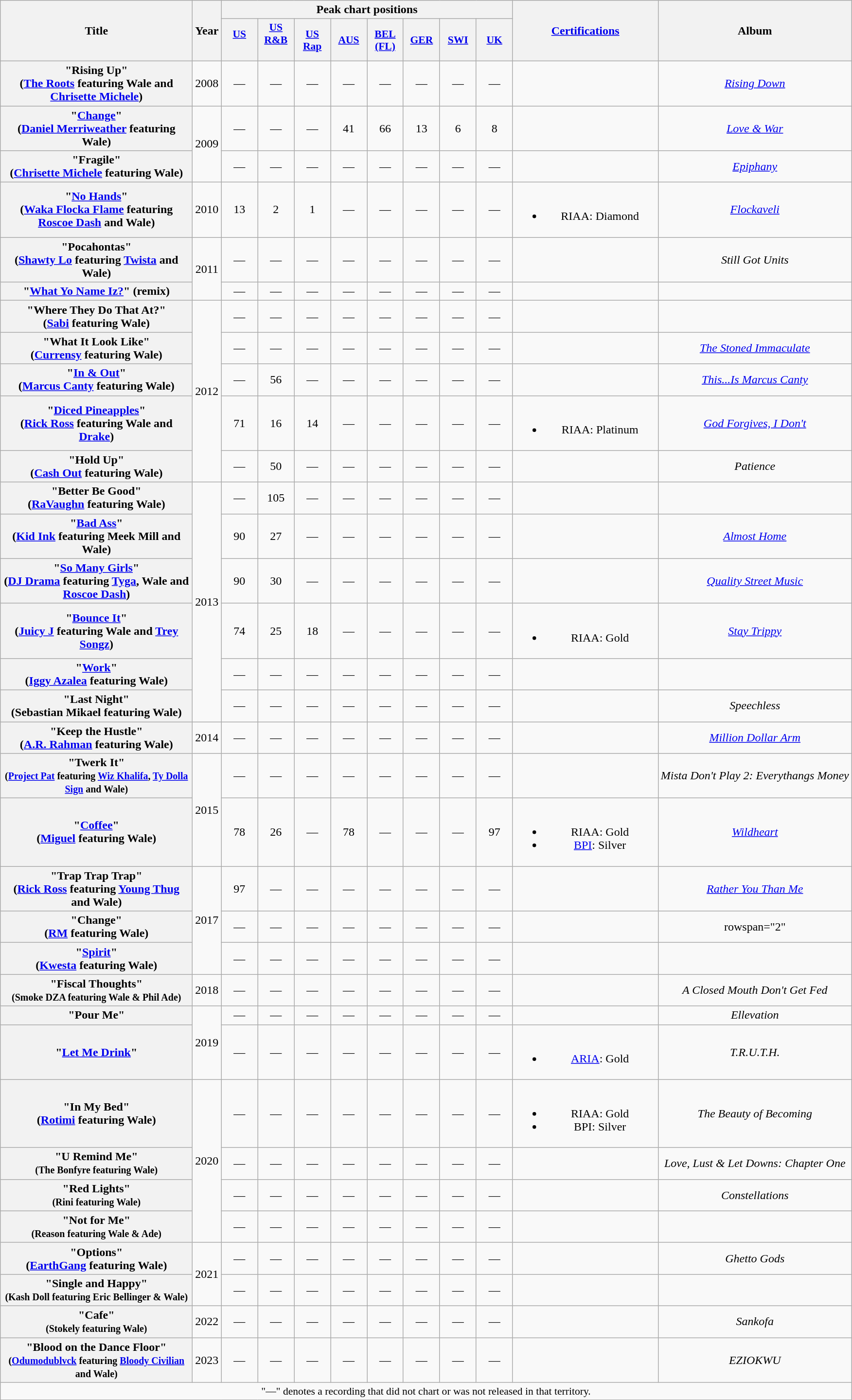<table class="wikitable plainrowheaders" style="text-align:center;">
<tr>
<th scope="col" rowspan="2" style="width:16em;">Title</th>
<th scope="col" rowspan="2">Year</th>
<th scope="col" colspan="8">Peak chart positions</th>
<th scope="col" rowspan="2" style="width:12em;"><a href='#'>Certifications</a></th>
<th scope="col" rowspan="2">Album</th>
</tr>
<tr>
<th scope="col" style="width:3em;font-size:90%;"><a href='#'>US</a><br><br></th>
<th scope="col" style="width:3em;font-size:90%;"><a href='#'>US<br>R&B</a><br><br></th>
<th scope="col" style="width:3em;font-size:90%;"><a href='#'>US<br>Rap</a><br></th>
<th scope="col" style="width:3em;font-size:90%;"><a href='#'>AUS</a><br></th>
<th scope="col" style="width:3em;font-size:90%;"><a href='#'>BEL (FL)</a><br></th>
<th scope="col" style="width:3em;font-size:90%;"><a href='#'>GER</a><br></th>
<th scope="col" style="width:3em;font-size:90%;"><a href='#'>SWI</a><br></th>
<th scope="col" style="width:3em;font-size:90%;"><a href='#'>UK</a><br></th>
</tr>
<tr>
<th scope="row">"Rising Up"<br><span>(<a href='#'>The Roots</a> featuring Wale and <a href='#'>Chrisette Michele</a>)</span></th>
<td>2008</td>
<td>—</td>
<td>—</td>
<td>—</td>
<td>—</td>
<td>—</td>
<td>—</td>
<td>—</td>
<td>—</td>
<td></td>
<td><em><a href='#'>Rising Down</a></em></td>
</tr>
<tr>
<th scope="row">"<a href='#'>Change</a>"<br><span>(<a href='#'>Daniel Merriweather</a> featuring Wale)</span></th>
<td rowspan="2">2009</td>
<td>—</td>
<td>—</td>
<td>—</td>
<td>41</td>
<td>66</td>
<td>13</td>
<td>6</td>
<td>8</td>
<td></td>
<td><em><a href='#'>Love & War</a></em></td>
</tr>
<tr>
<th scope="row">"Fragile"<br><span>(<a href='#'>Chrisette Michele</a> featuring Wale)</span></th>
<td>—</td>
<td>—</td>
<td>—</td>
<td>—</td>
<td>—</td>
<td>—</td>
<td>—</td>
<td>—</td>
<td></td>
<td><em><a href='#'>Epiphany</a></em></td>
</tr>
<tr>
<th scope="row">"<a href='#'>No Hands</a>"<br><span>(<a href='#'>Waka Flocka Flame</a> featuring <a href='#'>Roscoe Dash</a> and Wale)</span></th>
<td>2010</td>
<td>13</td>
<td>2</td>
<td>1</td>
<td>—</td>
<td>—</td>
<td>—</td>
<td>—</td>
<td>—</td>
<td><br><ul><li>RIAA: Diamond</li></ul></td>
<td><em><a href='#'>Flockaveli</a></em></td>
</tr>
<tr>
<th scope="row">"Pocahontas"<br><span>(<a href='#'>Shawty Lo</a> featuring <a href='#'>Twista</a> and Wale)</span></th>
<td rowspan=2>2011</td>
<td>—</td>
<td>—</td>
<td>—</td>
<td>—</td>
<td>—</td>
<td>—</td>
<td>—</td>
<td>—</td>
<td></td>
<td><em>Still Got Units</em></td>
</tr>
<tr>
<th scope="row">"<a href='#'>What Yo Name Iz?</a>" (remix)<br></th>
<td>—</td>
<td>—</td>
<td>—</td>
<td>—</td>
<td>—</td>
<td>—</td>
<td>—</td>
<td>—</td>
<td></td>
<td></td>
</tr>
<tr>
<th scope="row">"Where They Do That At?"<br><span>(<a href='#'>Sabi</a> featuring Wale)</span></th>
<td rowspan="5">2012</td>
<td>—</td>
<td>—</td>
<td>—</td>
<td>—</td>
<td>—</td>
<td>—</td>
<td>—</td>
<td>—</td>
<td></td>
<td></td>
</tr>
<tr>
<th scope="row">"What It Look Like"<br><span>(<a href='#'>Currensy</a> featuring Wale)</span></th>
<td>—</td>
<td>—</td>
<td>—</td>
<td>—</td>
<td>—</td>
<td>—</td>
<td>—</td>
<td>—</td>
<td></td>
<td><em><a href='#'>The Stoned Immaculate</a></em></td>
</tr>
<tr>
<th scope="row">"<a href='#'>In & Out</a>"<br><span>(<a href='#'>Marcus Canty</a> featuring Wale)</span></th>
<td>—</td>
<td>56</td>
<td>—</td>
<td>—</td>
<td>—</td>
<td>—</td>
<td>—</td>
<td>—</td>
<td></td>
<td><em><a href='#'>This...Is Marcus Canty</a></em></td>
</tr>
<tr>
<th scope="row">"<a href='#'>Diced Pineapples</a>"<br><span>(<a href='#'>Rick Ross</a> featuring Wale and <a href='#'>Drake</a>)</span></th>
<td>71</td>
<td>16</td>
<td>14</td>
<td>—</td>
<td>—</td>
<td>—</td>
<td>—</td>
<td>—</td>
<td><br><ul><li>RIAA: Platinum</li></ul></td>
<td><em><a href='#'>God Forgives, I Don't</a></em></td>
</tr>
<tr>
<th scope="row">"Hold Up"<br><span>(<a href='#'>Cash Out</a> featuring Wale)</span></th>
<td>—</td>
<td>50</td>
<td>—</td>
<td>—</td>
<td>—</td>
<td>—</td>
<td>—</td>
<td>—</td>
<td></td>
<td><em>Patience</em></td>
</tr>
<tr>
<th scope="row">"Better Be Good"<br><span>(<a href='#'>RaVaughn</a> featuring Wale)</span></th>
<td rowspan="6">2013</td>
<td>—</td>
<td>105</td>
<td>—</td>
<td>—</td>
<td>—</td>
<td>—</td>
<td>—</td>
<td>—</td>
<td></td>
<td></td>
</tr>
<tr>
<th scope="row">"<a href='#'>Bad Ass</a>"<br><span>(<a href='#'>Kid Ink</a> featuring Meek Mill and Wale)</span></th>
<td>90</td>
<td>27</td>
<td>—</td>
<td>—</td>
<td>—</td>
<td>—</td>
<td>—</td>
<td>—</td>
<td></td>
<td><em><a href='#'>Almost Home</a></em></td>
</tr>
<tr>
<th scope="row">"<a href='#'>So Many Girls</a>"<br><span>(<a href='#'>DJ Drama</a> featuring <a href='#'>Tyga</a>, Wale and <a href='#'>Roscoe Dash</a>)</span></th>
<td>90</td>
<td>30</td>
<td>—</td>
<td>—</td>
<td>—</td>
<td>—</td>
<td>—</td>
<td>—</td>
<td></td>
<td><em><a href='#'>Quality Street Music</a></em></td>
</tr>
<tr>
<th scope="row">"<a href='#'>Bounce It</a>"<br><span>(<a href='#'>Juicy J</a> featuring Wale and <a href='#'>Trey Songz</a>)</span></th>
<td>74</td>
<td>25</td>
<td>18</td>
<td>—</td>
<td>—</td>
<td>—</td>
<td>—</td>
<td>—</td>
<td><br><ul><li>RIAA: Gold</li></ul></td>
<td><em><a href='#'>Stay Trippy</a></em></td>
</tr>
<tr>
<th scope="row">"<a href='#'>Work</a>"<br><span>(<a href='#'>Iggy Azalea</a> featuring Wale)</span></th>
<td>—</td>
<td>—</td>
<td>—</td>
<td>—</td>
<td>—</td>
<td>—</td>
<td>—</td>
<td>—</td>
<td></td>
<td></td>
</tr>
<tr>
<th scope="row">"Last Night"<br><span>(Sebastian Mikael featuring Wale)</span></th>
<td>—</td>
<td>—</td>
<td>—</td>
<td>—</td>
<td>—</td>
<td>—</td>
<td>—</td>
<td>—</td>
<td></td>
<td><em>Speechless</em></td>
</tr>
<tr>
<th scope="row">"Keep the Hustle"<br><span>(<a href='#'>A.R. Rahman</a> featuring Wale)</span></th>
<td>2014</td>
<td>—</td>
<td>—</td>
<td>—</td>
<td>—</td>
<td>—</td>
<td>—</td>
<td>—</td>
<td>—</td>
<td></td>
<td><em><a href='#'>Million Dollar Arm</a></em></td>
</tr>
<tr>
<th scope="row">"Twerk It"<br><span> <small>(<a href='#'>Project Pat</a> featuring <a href='#'>Wiz Khalifa</a>, <a href='#'>Ty Dolla Sign</a> and Wale)</small></span></th>
<td rowspan="2">2015</td>
<td>—</td>
<td>—</td>
<td>—</td>
<td>—</td>
<td>—</td>
<td>—</td>
<td>—</td>
<td>—</td>
<td></td>
<td><em>Mista Don't Play 2: Everythangs Money</em></td>
</tr>
<tr>
<th scope="row">"<a href='#'>Coffee</a>"<br><span>(<a href='#'>Miguel</a> featuring Wale)</span></th>
<td>78</td>
<td>26</td>
<td>—</td>
<td>78</td>
<td>—</td>
<td>—</td>
<td>—</td>
<td>97</td>
<td><br><ul><li>RIAA: Gold</li><li><a href='#'>BPI</a>: Silver</li></ul></td>
<td><em><a href='#'>Wildheart</a></em></td>
</tr>
<tr>
<th scope="row">"Trap Trap Trap"<br><span>(<a href='#'>Rick Ross</a> featuring <a href='#'>Young Thug</a> and Wale)</span></th>
<td rowspan="3">2017</td>
<td>97<br></td>
<td>—</td>
<td>—</td>
<td>—</td>
<td>—</td>
<td>—</td>
<td>—</td>
<td>—</td>
<td></td>
<td><em><a href='#'>Rather You Than Me</a></em></td>
</tr>
<tr>
<th scope="row">"Change"<br><span>(<a href='#'>RM</a> featuring Wale)</span></th>
<td>—</td>
<td>—</td>
<td>—</td>
<td>—</td>
<td>—</td>
<td>—</td>
<td>—</td>
<td>—</td>
<td></td>
<td>rowspan="2" </td>
</tr>
<tr>
<th scope="row">"<a href='#'>Spirit</a>"<br><span>(<a href='#'>Kwesta</a> featuring Wale)</span></th>
<td>—</td>
<td>—</td>
<td>—</td>
<td>—</td>
<td>—</td>
<td>—</td>
<td>—</td>
<td>—</td>
<td></td>
</tr>
<tr>
<th scope="row">"Fiscal Thoughts"<br><small>(Smoke DZA featuring Wale & Phil Ade)</small></th>
<td>2018</td>
<td>—</td>
<td>—</td>
<td>—</td>
<td>—</td>
<td>—</td>
<td>—</td>
<td>—</td>
<td>—</td>
<td></td>
<td><em>A Closed Mouth Don't Get Fed</em></td>
</tr>
<tr>
<th scope="row">"Pour Me"<br></th>
<td rowspan="2">2019</td>
<td>—</td>
<td>—</td>
<td>—</td>
<td>—</td>
<td>—</td>
<td>—</td>
<td>—</td>
<td>—</td>
<td></td>
<td><em>Ellevation</em></td>
</tr>
<tr>
<th scope="row">"<a href='#'>Let Me Drink</a>"<br></th>
<td>—</td>
<td>—</td>
<td>—</td>
<td>—</td>
<td>—</td>
<td>—</td>
<td>—</td>
<td>—</td>
<td><br><ul><li><a href='#'>ARIA</a>: Gold</li></ul></td>
<td><em>T.R.U.T.H.</em></td>
</tr>
<tr>
<th scope="row">"In My Bed"<br><span>(<a href='#'>Rotimi</a> featuring Wale)</span></th>
<td rowspan="4">2020</td>
<td>—</td>
<td>—</td>
<td>—</td>
<td>—</td>
<td>—</td>
<td>—</td>
<td>—</td>
<td>—</td>
<td><br><ul><li>RIAA: Gold</li><li>BPI: Silver</li></ul></td>
<td><em>The Beauty of Becoming</em></td>
</tr>
<tr>
<th scope="row">"U Remind Me"<br><small>(The Bonfyre featuring Wale)</small></th>
<td>—</td>
<td>—</td>
<td>—</td>
<td>—</td>
<td>—</td>
<td>—</td>
<td>—</td>
<td>—</td>
<td></td>
<td><em>Love, Lust & Let Downs: Chapter One</em></td>
</tr>
<tr>
<th scope="row">"Red Lights"<br><small>(Rini featuring Wale)</small></th>
<td>—</td>
<td>—</td>
<td>—</td>
<td>—</td>
<td>—</td>
<td>—</td>
<td>—</td>
<td>—</td>
<td></td>
<td><em>Constellations</em></td>
</tr>
<tr>
<th scope="row">"Not for Me"<br><small>(Reason featuring Wale & Ade)</small></th>
<td>—</td>
<td>—</td>
<td>—</td>
<td>—</td>
<td>—</td>
<td>—</td>
<td>—</td>
<td>—</td>
<td></td>
<td></td>
</tr>
<tr>
<th scope="row">"Options"<br><span>(<a href='#'>EarthGang</a> featuring Wale)</span></th>
<td rowspan="2">2021</td>
<td>—</td>
<td>—</td>
<td>—</td>
<td>—</td>
<td>—</td>
<td>—</td>
<td>—</td>
<td>—</td>
<td></td>
<td><em>Ghetto Gods</em></td>
</tr>
<tr>
<th scope="row">"Single and Happy"<br><small>(Kash Doll featuring Eric Bellinger & Wale)</small></th>
<td>—</td>
<td>—</td>
<td>—</td>
<td>—</td>
<td>—</td>
<td>—</td>
<td>—</td>
<td>—</td>
<td></td>
</tr>
<tr>
<th scope="row">"Cafe"<br><small>(Stokely featuring Wale)</small></th>
<td>2022</td>
<td>—</td>
<td>—</td>
<td>—</td>
<td>—</td>
<td>—</td>
<td>—</td>
<td>—</td>
<td>—</td>
<td></td>
<td><em>Sankofa</em></td>
</tr>
<tr>
<th scope="row">"Blood on the Dance Floor"<br><small>(<a href='#'>Odumodublvck</a> featuring <a href='#'>Bloody Civilian</a> and Wale)</small></th>
<td>2023</td>
<td>—</td>
<td>—</td>
<td>—</td>
<td>—</td>
<td>—</td>
<td>—</td>
<td>—</td>
<td>—</td>
<td></td>
<td><em>EZIOKWU</em></td>
</tr>
<tr>
<td colspan="14" style="font-size:90%">"—" denotes a recording that did not chart or was not released in that territory.</td>
</tr>
</table>
